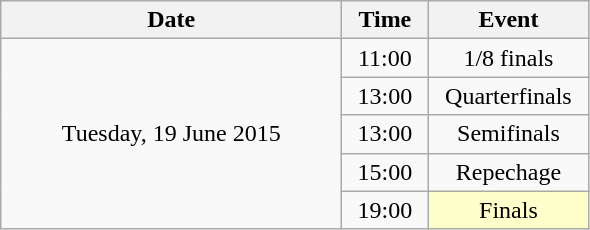<table class = "wikitable" style="text-align:center;">
<tr>
<th width=220>Date</th>
<th width=50>Time</th>
<th width=100>Event</th>
</tr>
<tr>
<td rowspan=5>Tuesday, 19 June 2015</td>
<td>11:00</td>
<td>1/8 finals</td>
</tr>
<tr>
<td>13:00</td>
<td>Quarterfinals</td>
</tr>
<tr>
<td>13:00</td>
<td>Semifinals</td>
</tr>
<tr>
<td>15:00</td>
<td>Repechage</td>
</tr>
<tr>
<td>19:00</td>
<td bgcolor=ffffcc>Finals</td>
</tr>
</table>
